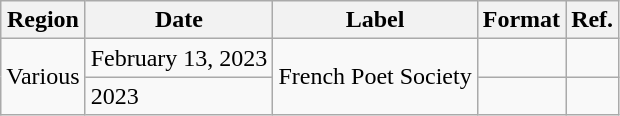<table class=wikitable>
<tr>
<th>Region</th>
<th>Date</th>
<th>Label</th>
<th>Format</th>
<th>Ref.</th>
</tr>
<tr>
<td rowspan="2">Various</td>
<td>February 13, 2023</td>
<td rowspan="2">French Poet Society</td>
<td></td>
<td></td>
</tr>
<tr>
<td>2023</td>
<td></td>
<td></td>
</tr>
</table>
